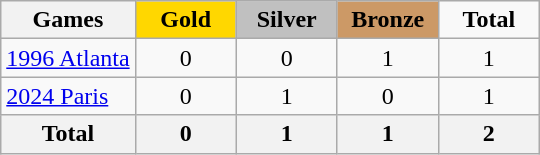<table class="wikitable">
<tr align=center>
<th>Games</th>
<td width=60 bgcolor=gold><strong>Gold</strong></td>
<td width=60 bgcolor=silver><strong>Silver</strong></td>
<td width=60 bgcolor=cc9966><strong>Bronze</strong></td>
<td width=60><strong>Total</strong></td>
</tr>
<tr align=center>
<td align=left><a href='#'>1996 Atlanta</a></td>
<td>0</td>
<td>0</td>
<td>1</td>
<td>1</td>
</tr>
<tr align=center>
<td align=left><a href='#'>2024 Paris</a></td>
<td>0</td>
<td>1</td>
<td>0</td>
<td>1</td>
</tr>
<tr align=center>
<th>Total</th>
<th>0</th>
<th>1</th>
<th>1</th>
<th>2</th>
</tr>
</table>
